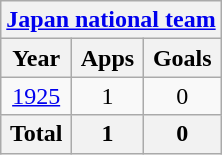<table class="wikitable" style="text-align:center">
<tr>
<th colspan=3><a href='#'>Japan national team</a></th>
</tr>
<tr>
<th>Year</th>
<th>Apps</th>
<th>Goals</th>
</tr>
<tr>
<td><a href='#'>1925</a></td>
<td>1</td>
<td>0</td>
</tr>
<tr>
<th>Total</th>
<th>1</th>
<th>0</th>
</tr>
</table>
